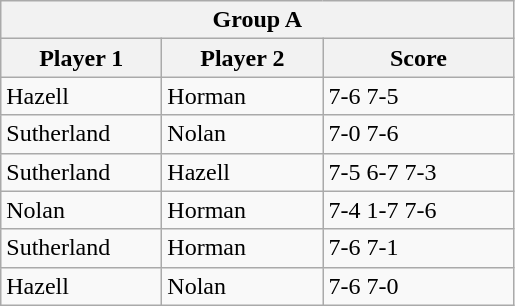<table class="wikitable">
<tr>
<th colspan="3">Group A</th>
</tr>
<tr>
<th width=100>Player 1</th>
<th width=100>Player 2</th>
<th width=120>Score</th>
</tr>
<tr>
<td>Hazell</td>
<td>Horman</td>
<td>7-6 7-5</td>
</tr>
<tr>
<td>Sutherland</td>
<td>Nolan</td>
<td>7-0 7-6</td>
</tr>
<tr>
<td>Sutherland</td>
<td>Hazell</td>
<td>7-5 6-7 7-3</td>
</tr>
<tr>
<td>Nolan</td>
<td>Horman</td>
<td>7-4 1-7 7-6</td>
</tr>
<tr>
<td>Sutherland</td>
<td>Horman</td>
<td>7-6 7-1</td>
</tr>
<tr>
<td>Hazell</td>
<td>Nolan</td>
<td>7-6 7-0</td>
</tr>
</table>
